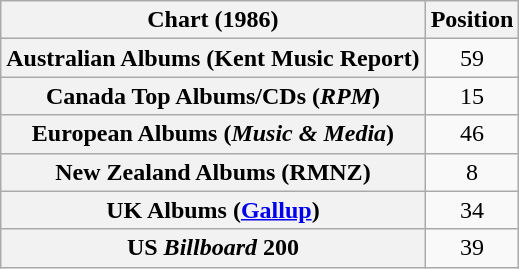<table class="wikitable sortable plainrowheaders" style="text-align:center">
<tr>
<th scope="col">Chart (1986)</th>
<th scope="col">Position</th>
</tr>
<tr>
<th scope="row">Australian Albums (Kent Music Report)</th>
<td>59</td>
</tr>
<tr>
<th scope="row">Canada Top Albums/CDs (<em>RPM</em>)</th>
<td>15</td>
</tr>
<tr>
<th scope="row">European Albums (<em>Music & Media</em>)</th>
<td>46</td>
</tr>
<tr>
<th scope="row">New Zealand Albums (RMNZ)</th>
<td>8</td>
</tr>
<tr>
<th scope="row">UK Albums (<a href='#'>Gallup</a>)</th>
<td>34</td>
</tr>
<tr>
<th scope="row">US <em>Billboard</em> 200</th>
<td>39</td>
</tr>
</table>
